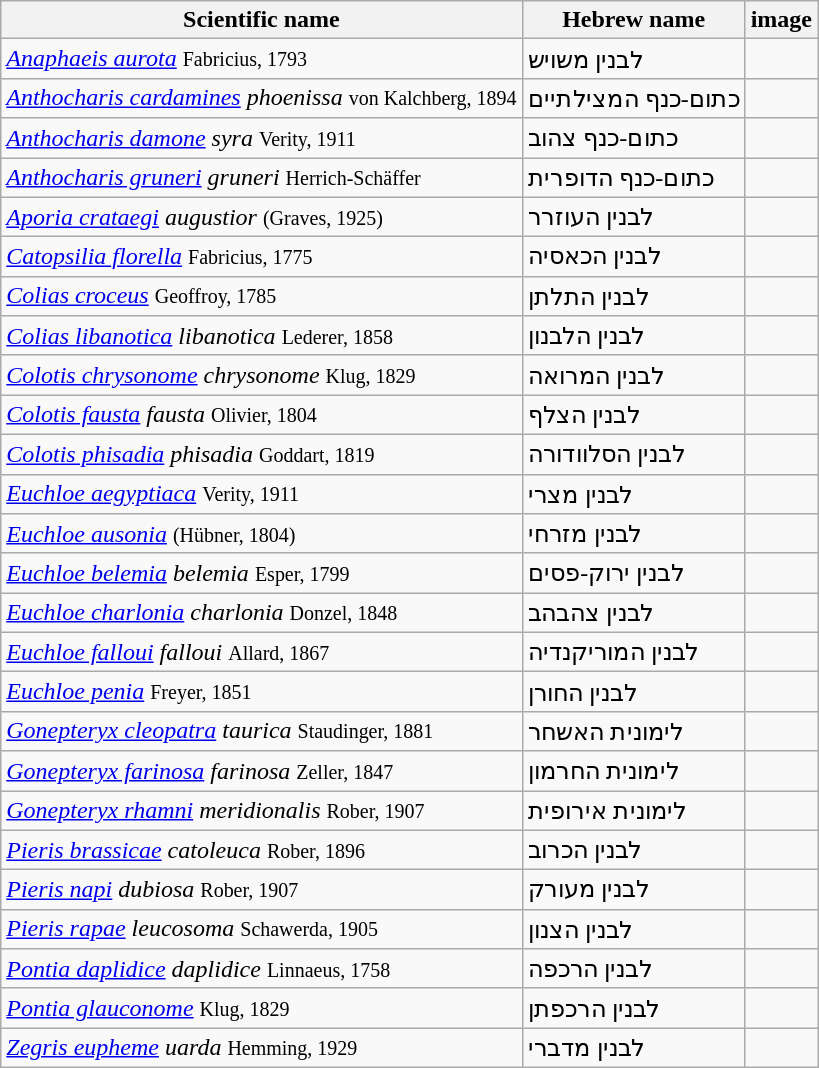<table class="wikitable sortable" border="1">
<tr>
<th>Scientific name</th>
<th>Hebrew name</th>
<th>image</th>
</tr>
<tr>
<td><em><a href='#'>Anaphaeis aurota</a></em> <small>Fabricius, 1793</small></td>
<td>לבנין משויש</td>
<td></td>
</tr>
<tr>
<td><em><a href='#'>Anthocharis cardamines</a> phoenissa</em> <small>von Kalchberg, 1894</small></td>
<td>כתום-כנף המצילתיים</td>
<td></td>
</tr>
<tr>
<td><em><a href='#'>Anthocharis damone</a> syra</em> <small>Verity, 1911</small></td>
<td>כתום-כנף צהוב</td>
<td></td>
</tr>
<tr>
<td><em><a href='#'>Anthocharis gruneri</a> gruneri</em> <small>Herrich-Schäffer</small></td>
<td>כתום-כנף הדופרית</td>
<td></td>
</tr>
<tr>
<td><em><a href='#'>Aporia crataegi</a> augustior</em> <small>(Graves, 1925)</small></td>
<td>לבנין העוזרר</td>
<td></td>
</tr>
<tr>
<td><em><a href='#'>Catopsilia florella</a></em> <small>Fabricius, 1775</small></td>
<td>לבנין הכאסיה</td>
<td></td>
</tr>
<tr>
<td><em><a href='#'>Colias croceus</a></em> <small>Geoffroy, 1785</small></td>
<td>לבנין התלתן</td>
<td></td>
</tr>
<tr>
<td><em><a href='#'>Colias libanotica</a> libanotica</em> <small>Lederer, 1858</small></td>
<td>לבנין הלבנון</td>
<td></td>
</tr>
<tr>
<td><em><a href='#'>Colotis chrysonome</a> chrysonome</em> <small>Klug, 1829</small></td>
<td>לבנין המרואה</td>
<td></td>
</tr>
<tr>
<td><em><a href='#'>Colotis fausta</a> fausta</em> <small>Olivier, 1804</small></td>
<td>לבנין הצלף</td>
<td></td>
</tr>
<tr>
<td><em><a href='#'>Colotis phisadia</a> phisadia</em> <small>Goddart, 1819</small></td>
<td>לבנין הסלוודורה</td>
<td></td>
</tr>
<tr>
<td><em><a href='#'>Euchloe aegyptiaca</a></em> <small>Verity, 1911</small></td>
<td>לבנין מצרי</td>
<td></td>
</tr>
<tr>
<td><em><a href='#'>Euchloe ausonia</a></em> <small>(Hübner, 1804)</small></td>
<td>לבנין מזרחי</td>
<td></td>
</tr>
<tr>
<td><em><a href='#'>Euchloe belemia</a> belemia</em> <small>Esper, 1799</small></td>
<td>לבנין ירוק-פסים</td>
<td></td>
</tr>
<tr>
<td><em><a href='#'>Euchloe charlonia</a> charlonia</em> <small>Donzel, 1848</small></td>
<td>לבנין צהבהב</td>
<td></td>
</tr>
<tr>
<td><em><a href='#'>Euchloe falloui</a> falloui</em> <small>Allard, 1867</small></td>
<td>לבנין המוריקנדיה</td>
<td></td>
</tr>
<tr>
<td><em><a href='#'>Euchloe penia</a></em> <small>Freyer, 1851</small></td>
<td>לבנין החורן</td>
<td></td>
</tr>
<tr>
<td><em><a href='#'>Gonepteryx cleopatra</a> taurica</em> <small>Staudinger, 1881</small></td>
<td>לימונית האשחר</td>
<td></td>
</tr>
<tr>
<td><em><a href='#'>Gonepteryx farinosa</a> farinosa</em> <small>Zeller, 1847</small></td>
<td>לימונית החרמון</td>
<td></td>
</tr>
<tr>
<td><em><a href='#'>Gonepteryx rhamni</a> meridionalis</em> <small>Rober, 1907</small></td>
<td>לימונית אירופית</td>
<td></td>
</tr>
<tr>
<td><em><a href='#'>Pieris brassicae</a> catoleuca</em> <small>Rober, 1896</small></td>
<td>לבנין הכרוב</td>
<td></td>
</tr>
<tr>
<td><em><a href='#'>Pieris napi</a> dubiosa</em> <small>Rober, 1907</small></td>
<td>לבנין מעורק</td>
<td></td>
</tr>
<tr>
<td><em><a href='#'>Pieris rapae</a> leucosoma</em> <small>Schawerda, 1905</small></td>
<td>לבנין הצנון</td>
<td></td>
</tr>
<tr>
<td><em><a href='#'>Pontia daplidice</a> daplidice</em> <small>Linnaeus, 1758</small></td>
<td>לבנין הרכפה</td>
<td></td>
</tr>
<tr>
<td><em><a href='#'>Pontia glauconome</a></em> <small>Klug, 1829</small></td>
<td>לבנין הרכפתן</td>
<td></td>
</tr>
<tr>
<td><em><a href='#'>Zegris eupheme</a> uarda</em> <small>Hemming, 1929</small></td>
<td>לבנין מדברי</td>
<td></td>
</tr>
</table>
